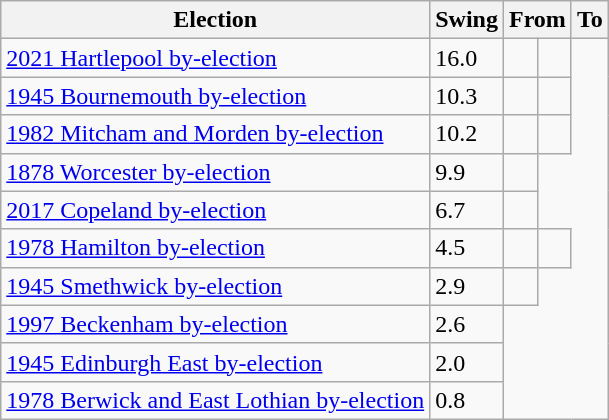<table class="wikitable sortable">
<tr>
<th>Election</th>
<th>Swing</th>
<th colspan="2">From</th>
<th colspan="2">To</th>
</tr>
<tr>
<td><a href='#'>2021 Hartlepool by-election</a></td>
<td>16.0</td>
<td></td>
<td></td>
</tr>
<tr>
<td><a href='#'>1945 Bournemouth by-election</a></td>
<td>10.3</td>
<td></td>
<td></td>
</tr>
<tr>
<td><a href='#'>1982 Mitcham and Morden by-election</a></td>
<td>10.2</td>
<td></td>
<td></td>
</tr>
<tr>
<td><a href='#'>1878 Worcester by-election</a></td>
<td>9.9</td>
<td></td>
</tr>
<tr>
<td><a href='#'>2017 Copeland by-election</a></td>
<td>6.7</td>
<td></td>
</tr>
<tr>
<td><a href='#'>1978 Hamilton by-election</a></td>
<td>4.5</td>
<td></td>
<td></td>
</tr>
<tr>
<td><a href='#'>1945 Smethwick by-election</a></td>
<td>2.9</td>
<td></td>
</tr>
<tr>
<td><a href='#'>1997 Beckenham by-election</a></td>
<td>2.6</td>
</tr>
<tr>
<td><a href='#'>1945 Edinburgh East by-election</a></td>
<td>2.0</td>
</tr>
<tr>
<td><a href='#'>1978 Berwick and East Lothian by-election</a></td>
<td>0.8</td>
</tr>
</table>
